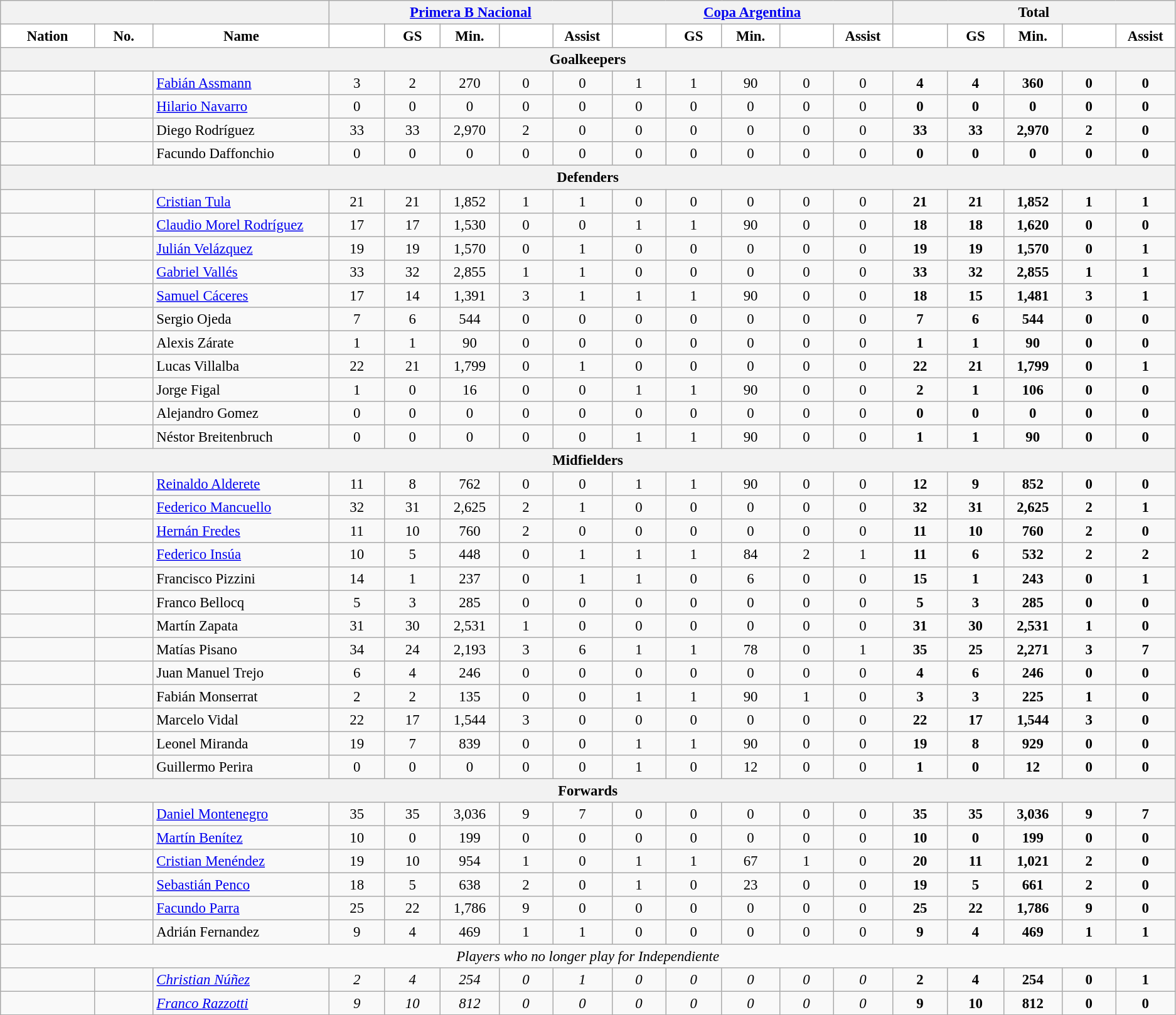<table class="wikitable" style="font-size: 95%; text-align: center">
<tr>
<th colspan=3></th>
<th colspan=5><a href='#'>Primera B Nacional</a></th>
<th colspan=5><a href='#'>Copa Argentina</a></th>
<th colspan=5>Total</th>
</tr>
<tr>
<th width="8%" style="background: #FFFFFF">Nation</th>
<th width="5%" style="background: #FFFFFF">No.</th>
<th width="15%" style="background: #FFFFFF">Name</th>
<th width=60 style="background: #FFFFFF"></th>
<th width=60 style="background: #FFFFFF">GS</th>
<th width=60 style="background: #FFFFFF">Min.</th>
<th width=60 style="background: #FFFFFF"></th>
<th width=60 style="background: #FFFFFF">Assist</th>
<th width=60 style="background: #FFFFFF"></th>
<th width=60 style="background: #FFFFFF">GS</th>
<th width=60 style="background: #FFFFFF">Min.</th>
<th width=60 style="background: #FFFFFF"></th>
<th width=60 style="background: #FFFFFF">Assist</th>
<th width=60 style="background: #FFFFFF"></th>
<th width=60 style="background: #FFFFFF">GS</th>
<th width=60 style="background: #FFFFFF">Min.</th>
<th width=60 style="background: #FFFFFF"></th>
<th width=60 style="background: #FFFFFF">Assist</th>
</tr>
<tr>
<th colspan=31>Goalkeepers</th>
</tr>
<tr>
<td></td>
<td></td>
<td align=left><a href='#'>Fabián Assmann</a></td>
<td>3 </td>
<td>2 </td>
<td>270 </td>
<td>0 </td>
<td>0 </td>
<td>1 </td>
<td>1 </td>
<td>90 </td>
<td>0 </td>
<td>0 </td>
<td><strong>4</strong> </td>
<td><strong>4</strong> </td>
<td><strong>360</strong> </td>
<td><strong>0</strong> </td>
<td><strong>0</strong> </td>
</tr>
<tr>
<td></td>
<td></td>
<td align=left><a href='#'>Hilario Navarro</a></td>
<td>0 </td>
<td>0 </td>
<td>0 </td>
<td>0 </td>
<td>0 </td>
<td>0 </td>
<td>0 </td>
<td>0 </td>
<td>0 </td>
<td>0 </td>
<td><strong>0</strong> </td>
<td><strong>0</strong> </td>
<td><strong>0</strong> </td>
<td><strong>0</strong> </td>
<td><strong>0</strong> </td>
</tr>
<tr>
<td></td>
<td></td>
<td align=left>Diego Rodríguez</td>
<td>33 </td>
<td>33  </td>
<td>2,970 </td>
<td>2 </td>
<td>0 </td>
<td>0 </td>
<td>0 </td>
<td>0 </td>
<td>0 </td>
<td>0 </td>
<td><strong>33</strong> </td>
<td><strong>33</strong> </td>
<td><strong>2,970</strong> </td>
<td><strong>2</strong> </td>
<td><strong>0</strong> </td>
</tr>
<tr>
<td></td>
<td></td>
<td align=left>Facundo Daffonchio</td>
<td>0 </td>
<td>0 </td>
<td>0 </td>
<td>0 </td>
<td>0 </td>
<td>0 </td>
<td>0 </td>
<td>0 </td>
<td>0 </td>
<td>0 </td>
<td><strong>0</strong> </td>
<td><strong>0</strong> </td>
<td><strong>0</strong> </td>
<td><strong>0</strong> </td>
<td><strong>0</strong> </td>
</tr>
<tr>
<th colspan=31>Defenders</th>
</tr>
<tr>
<td></td>
<td></td>
<td align=left><a href='#'>Cristian Tula</a></td>
<td>21 </td>
<td>21 </td>
<td>1,852 </td>
<td>1 </td>
<td>1 </td>
<td>0 </td>
<td>0 </td>
<td>0 </td>
<td>0 </td>
<td>0 </td>
<td><strong>21</strong> </td>
<td><strong>21</strong> </td>
<td><strong>1,852</strong> </td>
<td><strong>1</strong> </td>
<td><strong>1</strong> </td>
</tr>
<tr>
<td></td>
<td></td>
<td align=left><a href='#'>Claudio Morel Rodríguez</a></td>
<td>17 </td>
<td>17 </td>
<td>1,530 </td>
<td>0 </td>
<td>0 </td>
<td>1 </td>
<td>1 </td>
<td>90 </td>
<td>0 </td>
<td>0 </td>
<td><strong>18</strong> </td>
<td><strong>18</strong> </td>
<td><strong>1,620</strong> </td>
<td><strong>0</strong> </td>
<td><strong>0</strong> </td>
</tr>
<tr>
<td></td>
<td></td>
<td align=left><a href='#'>Julián Velázquez</a></td>
<td>19 </td>
<td>19 </td>
<td>1,570 </td>
<td>0 </td>
<td>1 </td>
<td>0 </td>
<td>0 </td>
<td>0 </td>
<td>0 </td>
<td>0 </td>
<td><strong>19</strong> </td>
<td><strong>19</strong> </td>
<td><strong>1,570</strong> </td>
<td><strong>0</strong> </td>
<td><strong>1</strong> </td>
</tr>
<tr>
<td></td>
<td></td>
<td align=left><a href='#'>Gabriel Vallés</a></td>
<td>33 </td>
<td>32 </td>
<td>2,855 </td>
<td>1 </td>
<td>1 </td>
<td>0 </td>
<td>0 </td>
<td>0 </td>
<td>0 </td>
<td>0 </td>
<td><strong>33</strong> </td>
<td><strong>32</strong> </td>
<td><strong>2,855</strong> </td>
<td><strong>1</strong> </td>
<td><strong>1</strong> </td>
</tr>
<tr>
<td></td>
<td></td>
<td align=left><a href='#'>Samuel Cáceres</a></td>
<td>17 </td>
<td>14 </td>
<td>1,391 </td>
<td>3 </td>
<td>1 </td>
<td>1 </td>
<td>1 </td>
<td>90 </td>
<td>0 </td>
<td>0 </td>
<td><strong>18</strong> </td>
<td><strong>15</strong> </td>
<td><strong>1,481</strong> </td>
<td><strong>3</strong> </td>
<td><strong>1</strong> </td>
</tr>
<tr>
<td></td>
<td></td>
<td align=left>Sergio Ojeda</td>
<td>7 </td>
<td>6 </td>
<td>544 </td>
<td>0 </td>
<td>0 </td>
<td>0 </td>
<td>0 </td>
<td>0 </td>
<td>0 </td>
<td>0 </td>
<td><strong>7</strong> </td>
<td><strong>6</strong> </td>
<td><strong>544</strong> </td>
<td><strong>0</strong> </td>
<td><strong>0</strong> </td>
</tr>
<tr>
<td></td>
<td></td>
<td align=left>Alexis Zárate</td>
<td>1 </td>
<td>1 </td>
<td>90 </td>
<td>0 </td>
<td>0 </td>
<td>0 </td>
<td>0 </td>
<td>0 </td>
<td>0 </td>
<td>0 </td>
<td><strong>1</strong> </td>
<td><strong>1</strong> </td>
<td><strong>90</strong> </td>
<td><strong>0</strong> </td>
<td><strong>0</strong> </td>
</tr>
<tr>
<td></td>
<td></td>
<td align=left>Lucas Villalba</td>
<td>22 </td>
<td>21 </td>
<td>1,799 </td>
<td>0 </td>
<td>1 </td>
<td>0 </td>
<td>0 </td>
<td>0 </td>
<td>0 </td>
<td>0 </td>
<td><strong>22</strong> </td>
<td><strong>21</strong> </td>
<td><strong>1,799</strong> </td>
<td><strong>0</strong> </td>
<td><strong>1</strong> </td>
</tr>
<tr>
<td></td>
<td></td>
<td align=left>Jorge Figal</td>
<td>1 </td>
<td>0 </td>
<td>16 </td>
<td>0 </td>
<td>0 </td>
<td>1 </td>
<td>1 </td>
<td>90 </td>
<td>0 </td>
<td>0 </td>
<td><strong>2</strong> </td>
<td><strong>1</strong> </td>
<td><strong>106</strong> </td>
<td><strong>0</strong> </td>
<td><strong>0</strong> </td>
</tr>
<tr>
<td></td>
<td></td>
<td align=left>Alejandro Gomez</td>
<td>0 </td>
<td>0 </td>
<td>0 </td>
<td>0 </td>
<td>0 </td>
<td>0 </td>
<td>0 </td>
<td>0 </td>
<td>0 </td>
<td>0 </td>
<td><strong>0</strong> </td>
<td><strong>0</strong> </td>
<td><strong>0</strong> </td>
<td><strong>0</strong> </td>
<td><strong>0</strong> </td>
</tr>
<tr>
<td></td>
<td></td>
<td align=left>Néstor Breitenbruch</td>
<td>0 </td>
<td>0 </td>
<td>0 </td>
<td>0 </td>
<td>0 </td>
<td>1 </td>
<td>1 </td>
<td>90 </td>
<td>0 </td>
<td>0 </td>
<td><strong>1</strong> </td>
<td><strong>1</strong> </td>
<td><strong>90</strong> </td>
<td><strong>0</strong> </td>
<td><strong>0</strong> </td>
</tr>
<tr>
<th colspan=31>Midfielders</th>
</tr>
<tr>
<td></td>
<td></td>
<td align=left><a href='#'>Reinaldo Alderete</a></td>
<td>11 </td>
<td>8 </td>
<td>762 </td>
<td>0 </td>
<td>0 </td>
<td>1 </td>
<td>1 </td>
<td>90 </td>
<td>0 </td>
<td>0 </td>
<td><strong>12</strong> </td>
<td><strong>9</strong> </td>
<td><strong>852</strong> </td>
<td><strong>0</strong> </td>
<td><strong>0</strong> </td>
</tr>
<tr>
<td></td>
<td></td>
<td align=left><a href='#'>Federico Mancuello</a></td>
<td>32 </td>
<td>31 </td>
<td>2,625 </td>
<td>2 </td>
<td>1 </td>
<td>0 </td>
<td>0 </td>
<td>0 </td>
<td>0 </td>
<td>0 </td>
<td><strong>32</strong> </td>
<td><strong>31</strong> </td>
<td><strong>2,625</strong> </td>
<td><strong>2</strong> </td>
<td><strong>1</strong> </td>
</tr>
<tr>
<td></td>
<td></td>
<td align=left><a href='#'>Hernán Fredes</a></td>
<td>11 </td>
<td>10 </td>
<td>760 </td>
<td>2 </td>
<td>0 </td>
<td>0 </td>
<td>0 </td>
<td>0 </td>
<td>0 </td>
<td>0 </td>
<td><strong>11</strong> </td>
<td><strong>10</strong> </td>
<td><strong>760</strong> </td>
<td><strong>2</strong> </td>
<td><strong>0</strong> </td>
</tr>
<tr>
<td></td>
<td></td>
<td align=left><a href='#'>Federico Insúa</a></td>
<td>10 </td>
<td>5 </td>
<td>448 </td>
<td>0 </td>
<td>1 </td>
<td>1 </td>
<td>1 </td>
<td>84 </td>
<td>2 </td>
<td>1 </td>
<td><strong>11</strong> </td>
<td><strong>6</strong> </td>
<td><strong>532</strong> </td>
<td><strong>2</strong> </td>
<td><strong>2</strong> </td>
</tr>
<tr>
<td></td>
<td></td>
<td align=left>Francisco Pizzini</td>
<td>14 </td>
<td>1 </td>
<td>237 </td>
<td>0 </td>
<td>1 </td>
<td>1 </td>
<td>0 </td>
<td>6 </td>
<td>0 </td>
<td>0 </td>
<td><strong>15</strong> </td>
<td><strong>1</strong> </td>
<td><strong>243</strong> </td>
<td><strong>0</strong> </td>
<td><strong>1</strong> </td>
</tr>
<tr>
<td></td>
<td></td>
<td align=left>Franco Bellocq</td>
<td>5 </td>
<td>3 </td>
<td>285 </td>
<td>0 </td>
<td>0 </td>
<td>0 </td>
<td>0 </td>
<td>0 </td>
<td>0 </td>
<td>0 </td>
<td><strong>5</strong> </td>
<td><strong>3</strong> </td>
<td><strong>285</strong> </td>
<td><strong>0</strong> </td>
<td><strong>0</strong> </td>
</tr>
<tr>
<td></td>
<td></td>
<td align=left>Martín Zapata</td>
<td>31 </td>
<td>30 </td>
<td>2,531 </td>
<td>1 </td>
<td>0 </td>
<td>0 </td>
<td>0 </td>
<td>0 </td>
<td>0 </td>
<td>0 </td>
<td><strong>31</strong> </td>
<td><strong>30</strong> </td>
<td><strong>2,531</strong> </td>
<td><strong>1</strong> </td>
<td><strong>0</strong> </td>
</tr>
<tr>
<td></td>
<td></td>
<td align=left>Matías Pisano</td>
<td>34 </td>
<td>24 </td>
<td>2,193 </td>
<td>3 </td>
<td>6 </td>
<td>1 </td>
<td>1 </td>
<td>78 </td>
<td>0 </td>
<td>1 </td>
<td><strong>35</strong> </td>
<td><strong>25</strong> </td>
<td><strong>2,271</strong> </td>
<td><strong>3</strong> </td>
<td><strong>7</strong> </td>
</tr>
<tr>
<td></td>
<td></td>
<td align=left>Juan Manuel Trejo</td>
<td>6 </td>
<td>4 </td>
<td>246 </td>
<td>0 </td>
<td>0 </td>
<td>0 </td>
<td>0 </td>
<td>0 </td>
<td>0 </td>
<td>0 </td>
<td><strong>4</strong> </td>
<td><strong>6</strong> </td>
<td><strong>246</strong> </td>
<td><strong>0</strong> </td>
<td><strong>0</strong> </td>
</tr>
<tr>
<td></td>
<td></td>
<td align=left>Fabián Monserrat</td>
<td>2 </td>
<td>2 </td>
<td>135 </td>
<td>0 </td>
<td>0 </td>
<td>1 </td>
<td>1 </td>
<td>90 </td>
<td>1 </td>
<td>0 </td>
<td><strong>3</strong> </td>
<td><strong>3</strong> </td>
<td><strong>225</strong> </td>
<td><strong>1</strong> </td>
<td><strong>0</strong> </td>
</tr>
<tr>
<td></td>
<td></td>
<td align=left>Marcelo Vidal</td>
<td>22 </td>
<td>17 </td>
<td>1,544 </td>
<td>3 </td>
<td>0 </td>
<td>0 </td>
<td>0 </td>
<td>0 </td>
<td>0 </td>
<td>0 </td>
<td><strong>22</strong> </td>
<td><strong>17</strong> </td>
<td><strong>1,544</strong> </td>
<td><strong>3</strong> </td>
<td><strong>0</strong> </td>
</tr>
<tr>
<td></td>
<td></td>
<td align=left>Leonel Miranda</td>
<td>19 </td>
<td>7 </td>
<td>839 </td>
<td>0 </td>
<td>0 </td>
<td>1 </td>
<td>1 </td>
<td>90 </td>
<td>0 </td>
<td>0 </td>
<td><strong>19</strong> </td>
<td><strong>8</strong> </td>
<td><strong>929</strong> </td>
<td><strong>0</strong> </td>
<td><strong>0</strong> </td>
</tr>
<tr>
<td></td>
<td></td>
<td align=left>Guillermo Perira</td>
<td>0 </td>
<td>0 </td>
<td>0 </td>
<td>0 </td>
<td>0 </td>
<td>1 </td>
<td>0 </td>
<td>12 </td>
<td>0 </td>
<td>0 </td>
<td><strong>1</strong> </td>
<td><strong>0</strong> </td>
<td><strong>12</strong> </td>
<td><strong>0</strong> </td>
<td><strong>0</strong> </td>
</tr>
<tr>
<th colspan=31>Forwards</th>
</tr>
<tr>
<td></td>
<td></td>
<td align=left><a href='#'>Daniel Montenegro</a></td>
<td>35 </td>
<td>35 </td>
<td>3,036 </td>
<td>9 </td>
<td>7 </td>
<td>0 </td>
<td>0 </td>
<td>0 </td>
<td>0 </td>
<td>0 </td>
<td><strong>35</strong> </td>
<td><strong>35</strong> </td>
<td><strong>3,036</strong> </td>
<td><strong>9</strong> </td>
<td><strong>7</strong> </td>
</tr>
<tr>
<td></td>
<td></td>
<td align=left><a href='#'>Martín Benítez</a></td>
<td>10 </td>
<td>0 </td>
<td>199 </td>
<td>0 </td>
<td>0 </td>
<td>0 </td>
<td>0 </td>
<td>0 </td>
<td>0 </td>
<td>0 </td>
<td><strong>10</strong> </td>
<td><strong>0</strong> </td>
<td><strong>199</strong> </td>
<td><strong>0</strong> </td>
<td><strong>0</strong> </td>
</tr>
<tr>
<td></td>
<td></td>
<td align=left><a href='#'>Cristian Menéndez</a></td>
<td>19 </td>
<td>10 </td>
<td>954 </td>
<td>1 </td>
<td>0 </td>
<td>1 </td>
<td>1 </td>
<td>67 </td>
<td>1 </td>
<td>0 </td>
<td><strong>20</strong> </td>
<td><strong>11</strong> </td>
<td><strong>1,021</strong> </td>
<td><strong>2</strong> </td>
<td><strong>0</strong> </td>
</tr>
<tr>
<td></td>
<td></td>
<td align=left><a href='#'>Sebastián Penco</a></td>
<td>18 </td>
<td>5 </td>
<td>638 </td>
<td>2 </td>
<td>0 </td>
<td>1 </td>
<td>0 </td>
<td>23 </td>
<td>0 </td>
<td>0 </td>
<td><strong>19</strong> </td>
<td><strong>5</strong> </td>
<td><strong>661</strong> </td>
<td><strong>2</strong> </td>
<td><strong>0</strong> </td>
</tr>
<tr>
<td></td>
<td></td>
<td align=left><a href='#'>Facundo Parra</a></td>
<td>25 </td>
<td>22 </td>
<td>1,786 </td>
<td>9 </td>
<td>0 </td>
<td>0 </td>
<td>0 </td>
<td>0 </td>
<td>0 </td>
<td>0 </td>
<td><strong>25</strong> </td>
<td><strong>22</strong> </td>
<td><strong>1,786</strong> </td>
<td><strong>9</strong> </td>
<td><strong>0</strong> </td>
</tr>
<tr>
<td></td>
<td></td>
<td align=left>Adrián Fernandez</td>
<td>9 </td>
<td>4 </td>
<td>469 </td>
<td>1 </td>
<td>1 </td>
<td>0 </td>
<td>0 </td>
<td>0 </td>
<td>0 </td>
<td>0 </td>
<td><strong>9</strong> </td>
<td><strong>4</strong> </td>
<td><strong>469</strong> </td>
<td><strong>1</strong> </td>
<td><strong>1</strong> </td>
</tr>
<tr>
<td colspan="24"><em>Players who no longer play for Independiente</em></td>
</tr>
<tr>
<td></td>
<td></td>
<td align=left><em><a href='#'>Christian Núñez</a></em></td>
<td><em>2</em> </td>
<td><em>4</em> </td>
<td><em>254</em> </td>
<td><em>0</em> </td>
<td><em>1</em> </td>
<td><em>0</em> </td>
<td><em>0</em> </td>
<td><em>0</em> </td>
<td><em>0</em> </td>
<td><em>0</em> </td>
<td><strong>2</strong> </td>
<td><strong>4</strong> </td>
<td><strong>254</strong> </td>
<td><strong>0</strong> </td>
<td><strong>1</strong> </td>
</tr>
<tr>
<td></td>
<td></td>
<td align=left><em><a href='#'>Franco Razzotti</a></em></td>
<td><em>9</em> </td>
<td><em>10</em> </td>
<td><em>812</em> </td>
<td><em>0</em> </td>
<td><em>0</em> </td>
<td><em>0</em> </td>
<td><em>0</em> </td>
<td><em>0</em> </td>
<td><em>0</em> </td>
<td><em>0</em> </td>
<td><strong>9</strong> </td>
<td><strong>10</strong> </td>
<td><strong>812</strong> </td>
<td><strong>0</strong> </td>
<td><strong>0</strong> </td>
</tr>
<tr>
</tr>
</table>
